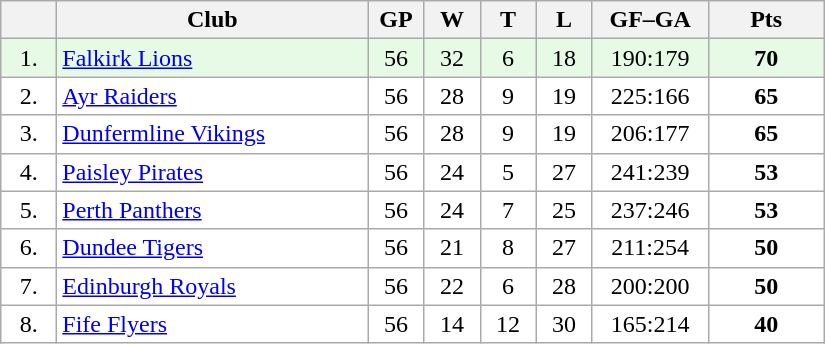<table class="wikitable">
<tr>
<th width="30"></th>
<th width="200">Club</th>
<th width="30">GP</th>
<th width="30">W</th>
<th width="30">T</th>
<th width="30">L</th>
<th width="70">GF–GA</th>
<th width="70">Pts</th>
</tr>
<tr bgcolor="#e6fae6" align="center">
<td>1.</td>
<td align="left"><a href='#'>Falkirk Lions</a></td>
<td>56</td>
<td>32</td>
<td>6</td>
<td>18</td>
<td>190:179</td>
<td><strong>70</strong></td>
</tr>
<tr bgcolor="#FFFFFF" align="center">
<td>2.</td>
<td align="left"><a href='#'>Ayr Raiders</a></td>
<td>56</td>
<td>28</td>
<td>9</td>
<td>19</td>
<td>225:166</td>
<td><strong>65</strong></td>
</tr>
<tr bgcolor="#FFFFFF" align="center">
<td>3.</td>
<td align="left"><a href='#'>Dunfermline Vikings</a></td>
<td>56</td>
<td>28</td>
<td>9</td>
<td>19</td>
<td>206:177</td>
<td><strong>65</strong></td>
</tr>
<tr bgcolor="#FFFFFF" align="center">
<td>4.</td>
<td align="left"><a href='#'>Paisley Pirates</a></td>
<td>56</td>
<td>24</td>
<td>5</td>
<td>27</td>
<td>241:239</td>
<td><strong>53</strong></td>
</tr>
<tr bgcolor="#FFFFFF" align="center">
<td>5.</td>
<td align="left"><a href='#'>Perth Panthers</a></td>
<td>56</td>
<td>24</td>
<td>7</td>
<td>25</td>
<td>237:246</td>
<td><strong>53</strong></td>
</tr>
<tr bgcolor="#FFFFFF" align="center">
<td>6.</td>
<td align="left"><a href='#'>Dundee Tigers</a></td>
<td>56</td>
<td>21</td>
<td>8</td>
<td>27</td>
<td>211:254</td>
<td><strong>50</strong></td>
</tr>
<tr bgcolor="#FFFFFF" align="center">
<td>7.</td>
<td align="left"><a href='#'>Edinburgh Royals</a></td>
<td>56</td>
<td>22</td>
<td>6</td>
<td>28</td>
<td>200:200</td>
<td><strong>50</strong></td>
</tr>
<tr bgcolor="#FFFFFF" align="center">
<td>8.</td>
<td align="left"><a href='#'>Fife Flyers</a></td>
<td>56</td>
<td>14</td>
<td>12</td>
<td>30</td>
<td>165:214</td>
<td><strong>40</strong></td>
</tr>
</table>
